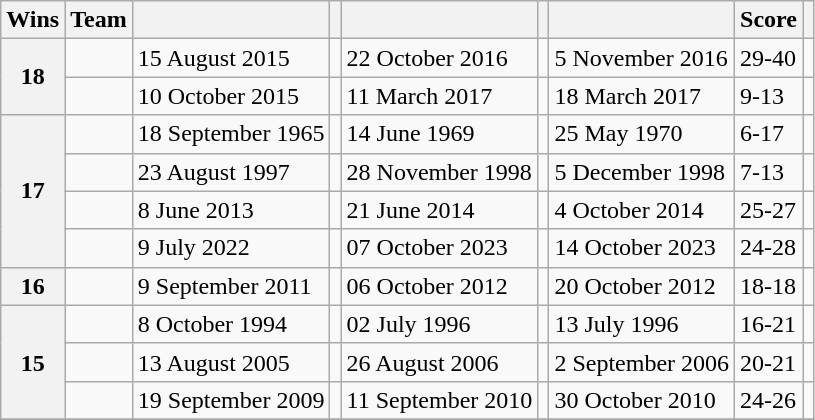<table class="wikitable sortable">
<tr>
<th>Wins</th>
<th>Team</th>
<th></th>
<th></th>
<th></th>
<th></th>
<th></th>
<th>Score</th>
<th></th>
</tr>
<tr>
<th rowspan="2">18</th>
<td></td>
<td>15 August 2015</td>
<td></td>
<td>22 October 2016</td>
<td></td>
<td>5 November 2016</td>
<td>29-40</td>
<td></td>
</tr>
<tr>
<td></td>
<td>10 October 2015</td>
<td></td>
<td>11 March 2017</td>
<td></td>
<td>18 March 2017</td>
<td>9-13</td>
<td></td>
</tr>
<tr>
<th rowspan="4">17</th>
<td></td>
<td>18 September 1965</td>
<td></td>
<td>14 June 1969</td>
<td></td>
<td>25 May 1970</td>
<td>6-17</td>
<td></td>
</tr>
<tr>
<td></td>
<td>23 August 1997</td>
<td></td>
<td>28 November 1998</td>
<td></td>
<td>5 December 1998</td>
<td>7-13</td>
<td></td>
</tr>
<tr>
<td></td>
<td>8 June 2013</td>
<td></td>
<td>21 June 2014</td>
<td></td>
<td>4 October 2014</td>
<td>25-27</td>
<td></td>
</tr>
<tr>
<td></td>
<td>9 July 2022</td>
<td></td>
<td>07 October 2023</td>
<td></td>
<td>14 October 2023</td>
<td>24-28</td>
<td></td>
</tr>
<tr>
<th>16</th>
<td></td>
<td>9 September 2011</td>
<td></td>
<td>06 October 2012</td>
<td></td>
<td>20 October 2012</td>
<td>18-18</td>
<td></td>
</tr>
<tr>
<th rowspan="3">15</th>
<td></td>
<td>8 October 1994</td>
<td></td>
<td>02 July 1996</td>
<td></td>
<td>13 July 1996</td>
<td>16-21</td>
<td></td>
</tr>
<tr>
<td></td>
<td>13 August 2005</td>
<td></td>
<td>26 August 2006</td>
<td></td>
<td>2 September 2006</td>
<td>20-21</td>
<td></td>
</tr>
<tr>
<td></td>
<td>19 September 2009</td>
<td></td>
<td>11 September 2010</td>
<td></td>
<td>30 October 2010</td>
<td>24-26</td>
<td></td>
</tr>
<tr>
</tr>
</table>
